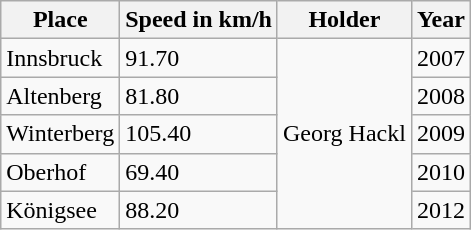<table class="wikitable" border="1">
<tr>
<th>Place</th>
<th>Speed in km/h</th>
<th>Holder</th>
<th>Year</th>
</tr>
<tr>
<td>Innsbruck</td>
<td>91.70</td>
<td rowspan=5>Georg Hackl</td>
<td>2007</td>
</tr>
<tr>
<td>Altenberg</td>
<td>81.80</td>
<td>2008</td>
</tr>
<tr>
<td>Winterberg</td>
<td>105.40</td>
<td>2009</td>
</tr>
<tr>
<td>Oberhof</td>
<td>69.40</td>
<td>2010</td>
</tr>
<tr>
<td>Königsee</td>
<td>88.20</td>
<td>2012</td>
</tr>
</table>
